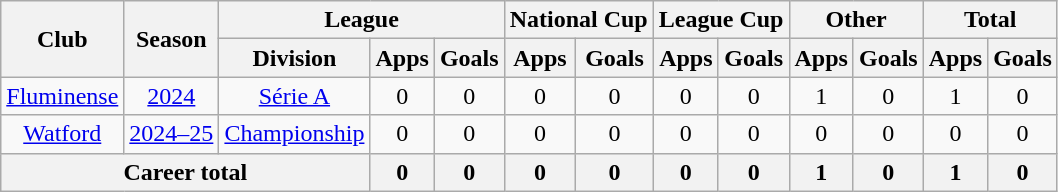<table class=wikitable style=text-align:center>
<tr>
<th rowspan=2>Club</th>
<th rowspan=2>Season</th>
<th colspan=3>League</th>
<th colspan=2>National Cup</th>
<th colspan=2>League Cup</th>
<th colspan=2>Other </th>
<th colspan=2>Total</th>
</tr>
<tr>
<th>Division</th>
<th>Apps</th>
<th>Goals</th>
<th>Apps</th>
<th>Goals</th>
<th>Apps</th>
<th>Goals</th>
<th>Apps</th>
<th>Goals</th>
<th>Apps</th>
<th>Goals</th>
</tr>
<tr>
<td><a href='#'>Fluminense</a></td>
<td><a href='#'>2024</a></td>
<td><a href='#'>Série A</a></td>
<td>0</td>
<td>0</td>
<td>0</td>
<td>0</td>
<td>0</td>
<td>0</td>
<td>1</td>
<td>0</td>
<td>1</td>
<td>0</td>
</tr>
<tr>
<td><a href='#'>Watford</a></td>
<td><a href='#'>2024–25</a></td>
<td><a href='#'>Championship</a></td>
<td>0</td>
<td>0</td>
<td>0</td>
<td>0</td>
<td>0</td>
<td>0</td>
<td>0</td>
<td>0</td>
<td>0</td>
<td>0</td>
</tr>
<tr>
<th colspan="3">Career total</th>
<th>0</th>
<th>0</th>
<th>0</th>
<th>0</th>
<th>0</th>
<th>0</th>
<th>1</th>
<th>0</th>
<th>1</th>
<th>0</th>
</tr>
</table>
